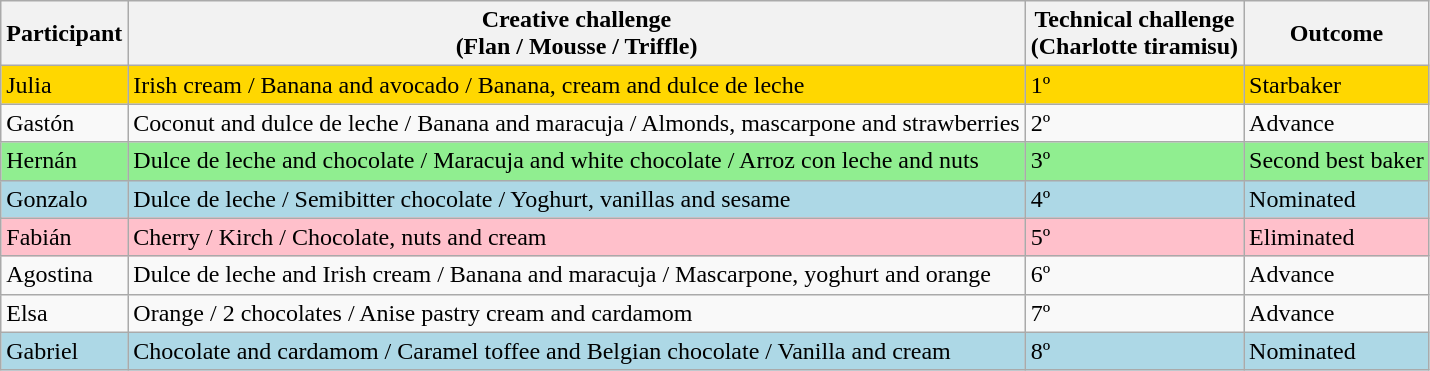<table class="wikitable">
<tr>
<th>Participant</th>
<th>Creative challenge<br>(Flan / Mousse / Triffle)</th>
<th>Technical challenge<br>(Charlotte tiramisu)</th>
<th>Outcome</th>
</tr>
<tr style="background:gold">
<td>Julia</td>
<td>Irish cream / Banana and avocado / Banana, cream and dulce de leche</td>
<td>1º</td>
<td>Starbaker</td>
</tr>
<tr>
<td>Gastón</td>
<td>Coconut and dulce de leche / Banana and maracuja / Almonds, mascarpone and strawberries</td>
<td>2º</td>
<td>Advance</td>
</tr>
<tr style="background:lightgreen">
<td>Hernán</td>
<td>Dulce de leche and chocolate / Maracuja and white chocolate / Arroz con leche and nuts</td>
<td>3º</td>
<td>Second best baker</td>
</tr>
<tr style="background:Lightblue">
<td>Gonzalo</td>
<td>Dulce de leche / Semibitter chocolate / Yoghurt, vanillas and sesame</td>
<td>4º</td>
<td>Nominated</td>
</tr>
<tr style="background:Pink">
<td>Fabián</td>
<td>Cherry / Kirch / Chocolate, nuts and cream</td>
<td>5º</td>
<td>Eliminated</td>
</tr>
<tr>
<td>Agostina</td>
<td>Dulce de leche and Irish cream / Banana and maracuja / Mascarpone, yoghurt and orange</td>
<td>6º</td>
<td>Advance</td>
</tr>
<tr>
<td>Elsa</td>
<td>Orange / 2 chocolates / Anise pastry cream and cardamom</td>
<td>7º</td>
<td>Advance</td>
</tr>
<tr style="background:Lightblue">
<td>Gabriel</td>
<td>Chocolate and cardamom / Caramel toffee and Belgian chocolate / Vanilla and cream</td>
<td>8º</td>
<td>Nominated</td>
</tr>
</table>
